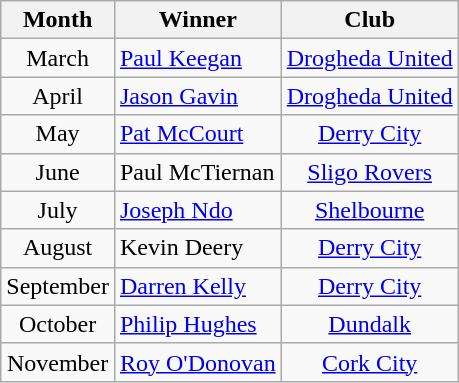<table class="wikitable" style="text-align:center;">
<tr>
<th>Month</th>
<th>Winner</th>
<th>Club</th>
</tr>
<tr>
<td>March</td>
<td align="left"> <a href='#'>Paul Keegan</a></td>
<td><a href='#'>Drogheda United</a></td>
</tr>
<tr>
<td>April</td>
<td align="left"> <a href='#'>Jason Gavin</a></td>
<td><a href='#'>Drogheda United</a></td>
</tr>
<tr>
<td>May</td>
<td align="left"> <a href='#'>Pat McCourt</a></td>
<td><a href='#'>Derry City</a></td>
</tr>
<tr>
<td>June</td>
<td align="left"> Paul McTiernan</td>
<td><a href='#'>Sligo Rovers</a></td>
</tr>
<tr>
<td>July</td>
<td align="left"> <a href='#'>Joseph Ndo</a></td>
<td><a href='#'>Shelbourne</a></td>
</tr>
<tr>
<td>August</td>
<td align="left"> Kevin Deery</td>
<td><a href='#'>Derry City</a></td>
</tr>
<tr>
<td>September</td>
<td align="left"> <a href='#'>Darren Kelly</a></td>
<td><a href='#'>Derry City</a></td>
</tr>
<tr>
<td>October</td>
<td align="left"> <a href='#'>Philip Hughes</a></td>
<td><a href='#'>Dundalk</a></td>
</tr>
<tr>
<td>November</td>
<td align="left"> <a href='#'>Roy O'Donovan</a></td>
<td><a href='#'>Cork City</a></td>
</tr>
</table>
